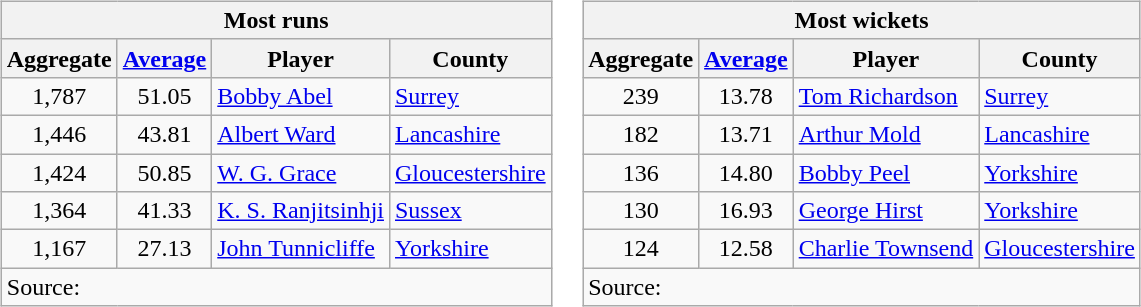<table>
<tr valign="top">
<td><br><table class="wikitable" style="text-align:left;">
<tr>
<th colspan=4>Most runs</th>
</tr>
<tr>
<th>Aggregate</th>
<th><a href='#'>Average</a></th>
<th>Player</th>
<th>County</th>
</tr>
<tr>
<td style="text-align:center;">1,787</td>
<td style="text-align:center;">51.05</td>
<td><a href='#'>Bobby Abel</a></td>
<td><a href='#'>Surrey</a></td>
</tr>
<tr>
<td style="text-align:center;">1,446</td>
<td style="text-align:center;">43.81</td>
<td><a href='#'>Albert Ward</a></td>
<td><a href='#'>Lancashire</a></td>
</tr>
<tr>
<td style="text-align:center;">1,424</td>
<td style="text-align:center;">50.85</td>
<td><a href='#'>W. G. Grace</a></td>
<td><a href='#'>Gloucestershire</a></td>
</tr>
<tr>
<td style="text-align:center;">1,364</td>
<td style="text-align:center;">41.33</td>
<td><a href='#'>K. S. Ranjitsinhji</a></td>
<td><a href='#'>Sussex</a></td>
</tr>
<tr>
<td style="text-align:center;">1,167</td>
<td style="text-align:center;">27.13</td>
<td><a href='#'>John Tunnicliffe</a></td>
<td><a href='#'>Yorkshire</a></td>
</tr>
<tr>
<td colspan=4 align="left">Source:</td>
</tr>
</table>
</td>
<td><br><table class="wikitable" style="text-align:left;">
<tr>
<th colspan=4>Most wickets</th>
</tr>
<tr>
<th>Aggregate</th>
<th><a href='#'>Average</a></th>
<th>Player</th>
<th>County</th>
</tr>
<tr>
<td style="text-align:center;">239</td>
<td style="text-align:center;">13.78</td>
<td><a href='#'>Tom Richardson</a></td>
<td><a href='#'>Surrey</a></td>
</tr>
<tr>
<td style="text-align:center;">182</td>
<td style="text-align:center;">13.71</td>
<td><a href='#'>Arthur Mold</a></td>
<td><a href='#'>Lancashire</a></td>
</tr>
<tr>
<td style="text-align:center;">136</td>
<td style="text-align:center;">14.80</td>
<td><a href='#'>Bobby Peel</a></td>
<td><a href='#'>Yorkshire</a></td>
</tr>
<tr>
<td style="text-align:center;">130</td>
<td style="text-align:center;">16.93</td>
<td><a href='#'>George Hirst</a></td>
<td><a href='#'>Yorkshire</a></td>
</tr>
<tr>
<td style="text-align:center;">124</td>
<td style="text-align:center;">12.58</td>
<td><a href='#'>Charlie Townsend</a></td>
<td><a href='#'>Gloucestershire</a></td>
</tr>
<tr>
<td colspan=4 align="left">Source:</td>
</tr>
</table>
</td>
</tr>
</table>
